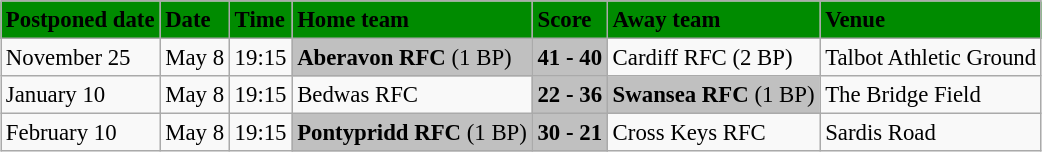<table class="wikitable" style="margin:0.5em auto; font-size:95%">
<tr bgcolor="#008B00">
<td><strong>Postponed date</strong></td>
<td><strong>Date</strong></td>
<td><strong>Time</strong></td>
<td><strong>Home team</strong></td>
<td><strong>Score</strong></td>
<td><strong>Away team</strong></td>
<td><strong>Venue</strong></td>
</tr>
<tr>
<td>November 25</td>
<td>May 8</td>
<td>19:15</td>
<td bgcolor="silver"><strong>Aberavon RFC</strong> (1 BP)</td>
<td bgcolor="silver"><strong>41 - 40</strong></td>
<td>Cardiff RFC (2 BP)</td>
<td>Talbot Athletic Ground</td>
</tr>
<tr>
<td>January 10</td>
<td>May 8</td>
<td>19:15</td>
<td>Bedwas RFC</td>
<td bgcolor="silver"><strong>22 - 36</strong></td>
<td bgcolor="silver"><strong>Swansea RFC</strong> (1 BP)</td>
<td>The Bridge Field</td>
</tr>
<tr>
<td>February 10</td>
<td>May 8</td>
<td>19:15</td>
<td bgcolor="silver"><strong>Pontypridd RFC</strong> (1 BP)</td>
<td bgcolor="silver"><strong>30 - 21</strong></td>
<td>Cross Keys RFC</td>
<td>Sardis Road</td>
</tr>
</table>
